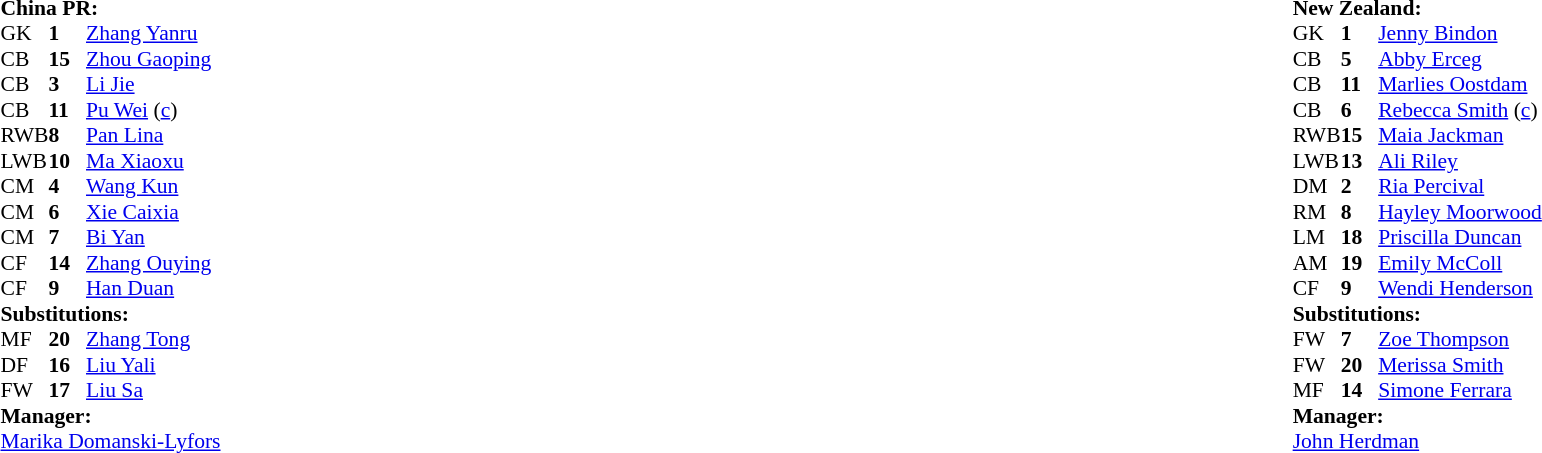<table width="100%">
<tr>
<td valign="top" width="50%"><br><table style="font-size: 90%" cellspacing="0" cellpadding="0">
<tr>
<td colspan=4><br><strong>China PR:</strong></td>
</tr>
<tr>
<th width="25"></th>
<th width="25"></th>
</tr>
<tr>
<td>GK</td>
<td><strong>1</strong></td>
<td><a href='#'>Zhang Yanru</a></td>
</tr>
<tr>
<td>CB</td>
<td><strong>15</strong></td>
<td><a href='#'>Zhou Gaoping</a></td>
<td></td>
<td></td>
</tr>
<tr>
<td>CB</td>
<td><strong>3</strong></td>
<td><a href='#'>Li Jie</a></td>
</tr>
<tr>
<td>CB</td>
<td><strong>11</strong></td>
<td><a href='#'>Pu Wei</a> (<a href='#'>c</a>)</td>
</tr>
<tr>
<td>RWB</td>
<td><strong>8</strong></td>
<td><a href='#'>Pan Lina</a></td>
<td></td>
<td></td>
</tr>
<tr>
<td>LWB</td>
<td><strong>10</strong></td>
<td><a href='#'>Ma Xiaoxu</a></td>
</tr>
<tr>
<td>CM</td>
<td><strong>4</strong></td>
<td><a href='#'>Wang Kun</a></td>
</tr>
<tr>
<td>CM</td>
<td><strong>6</strong></td>
<td><a href='#'>Xie Caixia</a></td>
</tr>
<tr>
<td>CM</td>
<td><strong>7</strong></td>
<td><a href='#'>Bi Yan</a></td>
</tr>
<tr>
<td>CF</td>
<td><strong>14</strong></td>
<td><a href='#'>Zhang Ouying</a></td>
<td></td>
<td></td>
</tr>
<tr>
<td>CF</td>
<td><strong>9</strong></td>
<td><a href='#'>Han Duan</a></td>
</tr>
<tr>
<td colspan=3><strong>Substitutions:</strong></td>
</tr>
<tr>
<td>MF</td>
<td><strong>20</strong></td>
<td><a href='#'>Zhang Tong</a></td>
<td></td>
<td></td>
</tr>
<tr>
<td>DF</td>
<td><strong>16</strong></td>
<td><a href='#'>Liu Yali</a></td>
<td></td>
<td></td>
</tr>
<tr>
<td>FW</td>
<td><strong>17</strong></td>
<td><a href='#'>Liu Sa</a></td>
<td></td>
<td></td>
</tr>
<tr>
<td colspan=3><strong>Manager:</strong></td>
</tr>
<tr>
<td colspan=3> <a href='#'>Marika Domanski-Lyfors</a></td>
</tr>
</table>
</td>
<td valign="top" width="50%"><br><table style="font-size: 90%" cellspacing="0" cellpadding="0" align="center">
<tr>
<td colspan=4><br><strong>New Zealand:</strong></td>
</tr>
<tr>
<th width=25></th>
<th width=25></th>
</tr>
<tr>
<td>GK</td>
<td><strong>1</strong></td>
<td><a href='#'>Jenny Bindon</a></td>
</tr>
<tr>
<td>CB</td>
<td><strong>5</strong></td>
<td><a href='#'>Abby Erceg</a></td>
</tr>
<tr>
<td>CB</td>
<td><strong>11</strong></td>
<td><a href='#'>Marlies Oostdam</a></td>
</tr>
<tr>
<td>CB</td>
<td><strong>6</strong></td>
<td><a href='#'>Rebecca Smith</a> (<a href='#'>c</a>)</td>
</tr>
<tr>
<td>RWB</td>
<td><strong>15</strong></td>
<td><a href='#'>Maia Jackman</a></td>
</tr>
<tr>
<td>LWB</td>
<td><strong>13</strong></td>
<td><a href='#'>Ali Riley</a></td>
</tr>
<tr>
<td>DM</td>
<td><strong>2</strong></td>
<td><a href='#'>Ria Percival</a></td>
<td></td>
<td></td>
</tr>
<tr>
<td>RM</td>
<td><strong>8</strong></td>
<td><a href='#'>Hayley Moorwood</a></td>
</tr>
<tr>
<td>LM</td>
<td><strong>18</strong></td>
<td><a href='#'>Priscilla Duncan</a></td>
<td></td>
</tr>
<tr>
<td>AM</td>
<td><strong>19</strong></td>
<td><a href='#'>Emily McColl</a></td>
<td></td>
<td></td>
</tr>
<tr>
<td>CF</td>
<td><strong>9</strong></td>
<td><a href='#'>Wendi Henderson</a></td>
<td></td>
<td></td>
</tr>
<tr>
<td colspan=3><strong>Substitutions:</strong></td>
</tr>
<tr>
<td>FW</td>
<td><strong>7</strong></td>
<td><a href='#'>Zoe Thompson</a></td>
<td></td>
<td></td>
</tr>
<tr>
<td>FW</td>
<td><strong>20</strong></td>
<td><a href='#'>Merissa Smith</a></td>
<td></td>
<td></td>
</tr>
<tr>
<td>MF</td>
<td><strong>14</strong></td>
<td><a href='#'>Simone Ferrara</a></td>
<td></td>
<td></td>
</tr>
<tr>
<td colspan=3><strong>Manager:</strong></td>
</tr>
<tr>
<td colspan=4> <a href='#'>John Herdman</a></td>
</tr>
</table>
</td>
</tr>
</table>
